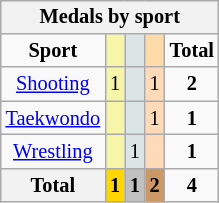<table class=wikitable style="font-size:85%; float:right;text-align:center">
<tr bgcolor=EFEFEF>
<th colspan=7><strong>Medals by sport</strong></th>
</tr>
<tr>
<td><strong>Sport</strong></td>
<td bgcolor=F7F6A8></td>
<td bgcolor=DCE5E5></td>
<td bgcolor=FFDBA9></td>
<td><strong>Total</strong></td>
</tr>
<tr>
<td><a href='#'>Shooting</a></td>
<td bgcolor=F7F6A8>1</td>
<td bgcolor=DCE5E5></td>
<td bgcolor=FFDAB9>1</td>
<td><strong>2</strong></td>
</tr>
<tr>
<td><a href='#'>Taekwondo</a></td>
<td bgcolor=F7F6A8></td>
<td bgcolor=DCE5E5></td>
<td bgcolor=FFDAB9>1</td>
<td><strong>1</strong></td>
</tr>
<tr>
<td><a href='#'>Wrestling</a></td>
<td bgcolor=F7F6A8></td>
<td bgcolor=DCE5E5>1</td>
<td bgcolor=FFDAB9></td>
<td><strong>1</strong></td>
</tr>
<tr>
<th><strong>Total</strong></th>
<td style="background:gold;"><strong>1</strong></td>
<td style="background:silver;"><strong>1</strong></td>
<td style="background:#c96;"><strong>2</strong></td>
<td><strong>4</strong></td>
</tr>
</table>
